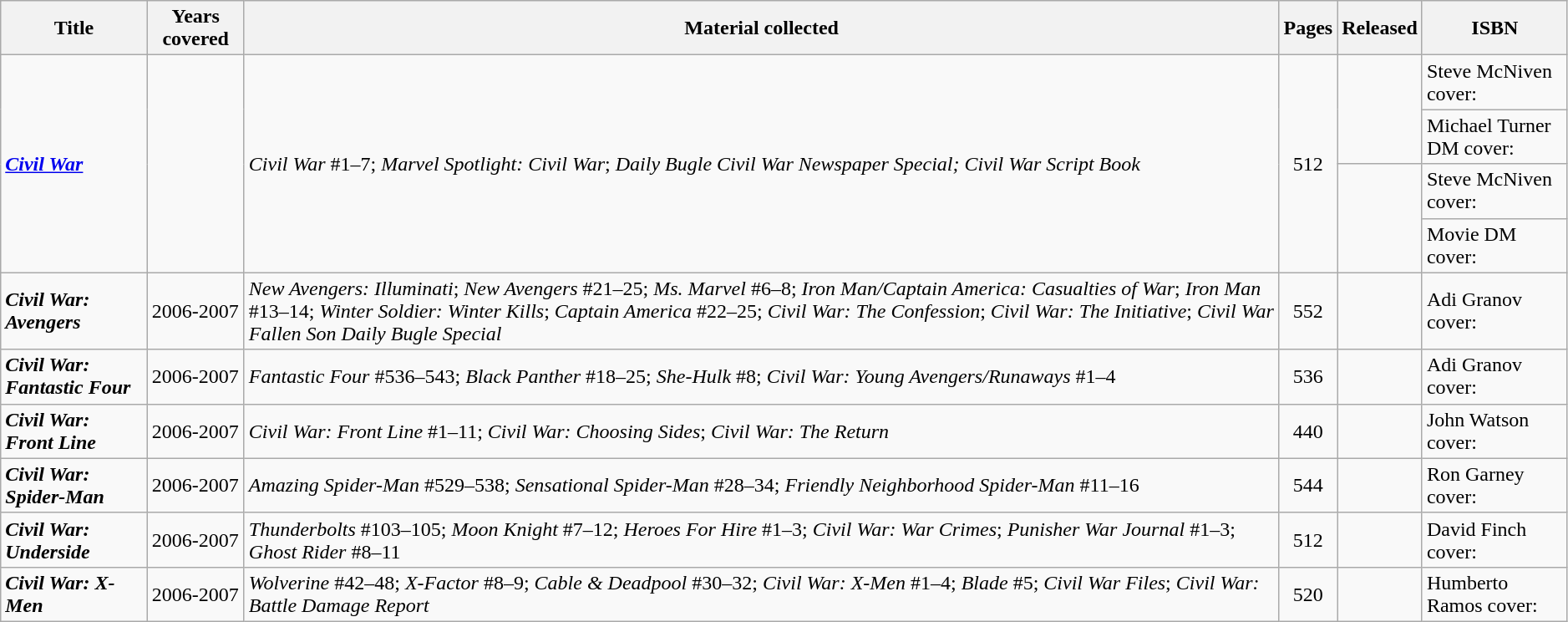<table class="wikitable sortable" width=99%>
<tr>
<th>Title</th>
<th>Years covered</th>
<th class="unsortable">Material collected</th>
<th>Pages</th>
<th>Released</th>
<th class="unsortable">ISBN</th>
</tr>
<tr>
<td rowspan="4"><strong><em><a href='#'>Civil War</a></em></strong></td>
<td rowspan="4"></td>
<td rowspan="4"><em>Civil War</em> #1–7; <em>Marvel Spotlight: Civil War</em>; <em>Daily Bugle Civil War Newspaper Special; Civil War Script Book</em></td>
<td style="text-align: center;" rowspan=4>512</td>
<td rowspan="2"></td>
<td>Steve McNiven cover: </td>
</tr>
<tr>
<td>Michael Turner DM cover: </td>
</tr>
<tr>
<td rowspan="2"></td>
<td>Steve McNiven cover: </td>
</tr>
<tr>
<td>Movie DM cover: </td>
</tr>
<tr>
<td><strong><em>Civil War: Avengers</em></strong></td>
<td>2006-2007</td>
<td><em>New Avengers: Illuminati</em>; <em>New Avengers</em> #21–25; <em>Ms. Marvel</em> #6–8; <em>Iron Man/Captain America: Casualties of War</em>; <em>Iron Man</em> #13–14; <em>Winter Soldier: Winter Kills</em>; <em>Captain America</em> #22–25; <em>Civil War: The Confession</em>; <em>Civil War: The Initiative</em>; <em>Civil War Fallen Son Daily Bugle Special</em></td>
<td style="text-align: center;">552</td>
<td></td>
<td>Adi Granov cover: </td>
</tr>
<tr>
<td><strong><em>Civil War: Fantastic Four</em></strong></td>
<td>2006-2007</td>
<td><em>Fantastic Four</em> #536–543; <em>Black Panther</em> #18–25; <em>She-Hulk</em> #8; <em>Civil War: Young Avengers/Runaways</em> #1–4</td>
<td style="text-align: center;">536</td>
<td></td>
<td>Adi Granov cover: </td>
</tr>
<tr>
<td><strong><em>Civil War: Front Line</em></strong></td>
<td>2006-2007</td>
<td><em>Civil War: Front Line</em> #1–11; <em>Civil War: Choosing Sides</em>; <em>Civil War: The Return</em></td>
<td style="text-align: center;">440</td>
<td></td>
<td>John Watson cover: </td>
</tr>
<tr>
<td><strong><em>Civil War: Spider-Man</em></strong></td>
<td>2006-2007</td>
<td><em>Amazing Spider-Man</em> #529–538; <em>Sensational Spider-Man</em> #28–34; <em>Friendly Neighborhood Spider-Man</em> #11–16</td>
<td style="text-align: center;">544</td>
<td></td>
<td>Ron Garney cover: </td>
</tr>
<tr>
<td><strong><em>Civil War: Underside</em></strong></td>
<td>2006-2007</td>
<td><em>Thunderbolts</em> #103–105; <em>Moon Knight</em> #7–12; <em>Heroes For Hire</em> #1–3; <em>Civil War: War Crimes</em>; <em>Punisher War Journal</em> #1–3; <em>Ghost Rider</em> #8–11</td>
<td style="text-align: center;">512</td>
<td></td>
<td>David Finch cover: </td>
</tr>
<tr>
<td><strong><em>Civil War: X-Men</em></strong></td>
<td>2006-2007</td>
<td><em>Wolverine</em> #42–48; <em>X-Factor</em> #8–9; <em>Cable & Deadpool</em> #30–32; <em>Civil War: X-Men</em> #1–4; <em>Blade</em> #5; <em>Civil War Files</em>; <em>Civil War: Battle Damage Report</em></td>
<td style="text-align: center;">520</td>
<td></td>
<td>Humberto Ramos cover: </td>
</tr>
</table>
